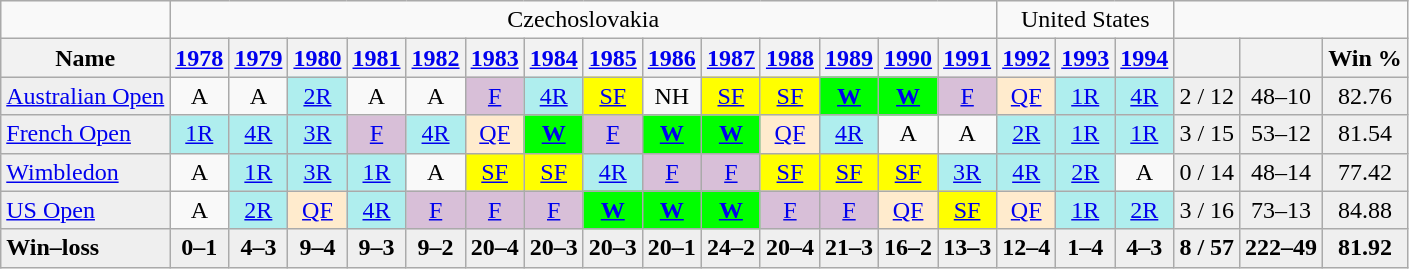<table class="wikitable" style="text-align:center;">
<tr>
<td></td>
<td colspan="14">Czechoslovakia</td>
<td colspan="3">United States</td>
<td colspan="3"></td>
</tr>
<tr>
<th>Name</th>
<th><a href='#'>1978</a></th>
<th><a href='#'>1979</a></th>
<th><a href='#'>1980</a></th>
<th><a href='#'>1981</a></th>
<th><a href='#'>1982</a></th>
<th><a href='#'>1983</a></th>
<th><a href='#'>1984</a></th>
<th><a href='#'>1985</a></th>
<th><a href='#'>1986</a></th>
<th><a href='#'>1987</a></th>
<th><a href='#'>1988</a></th>
<th><a href='#'>1989</a></th>
<th><a href='#'>1990</a></th>
<th><a href='#'>1991</a></th>
<th><a href='#'>1992</a></th>
<th><a href='#'>1993</a></th>
<th><a href='#'>1994</a></th>
<th></th>
<th></th>
<th>Win %</th>
</tr>
<tr>
<td style="background:#efefef; text-align:left;"><a href='#'>Australian Open</a></td>
<td>A</td>
<td>A</td>
<td style="background:#afeeee;"><a href='#'>2R</a></td>
<td>A</td>
<td>A</td>
<td style="background:thistle;"><a href='#'>F</a></td>
<td style="background:#afeeee;"><a href='#'>4R</a></td>
<td style="background:yellow;"><a href='#'>SF</a></td>
<td>NH</td>
<td style="background:yellow;"><a href='#'>SF</a></td>
<td style="background:yellow;"><a href='#'>SF</a></td>
<td style="background:#0f0;"><a href='#'><strong>W</strong></a></td>
<td style="background:#0f0;"><a href='#'><strong>W</strong></a></td>
<td style="background:thistle;"><a href='#'>F</a></td>
<td style="background:#ffebcd;"><a href='#'>QF</a></td>
<td style="background:#afeeee;"><a href='#'>1R</a></td>
<td style="background:#afeeee;"><a href='#'>4R</a></td>
<td style="background:#efefef;">2 / 12</td>
<td style="background:#efefef;">48–10</td>
<td style="background:#efefef;">82.76</td>
</tr>
<tr>
<td style="background:#efefef; text-align:left;"><a href='#'>French Open</a></td>
<td style="background:#afeeee;"><a href='#'>1R</a></td>
<td style="background:#afeeee;"><a href='#'>4R</a></td>
<td style="background:#afeeee;"><a href='#'>3R</a></td>
<td style="background:thistle;"><a href='#'>F</a></td>
<td style="background:#afeeee;"><a href='#'>4R</a></td>
<td style="background:#ffebcd;"><a href='#'>QF</a></td>
<td style="background:#0f0;"><a href='#'><strong>W</strong></a></td>
<td style="background:thistle;"><a href='#'>F</a></td>
<td style="background:#0f0;"><a href='#'><strong>W</strong></a></td>
<td style="background:#0f0;"><a href='#'><strong>W</strong></a></td>
<td style="background:#ffebcd;"><a href='#'>QF</a></td>
<td style="background:#afeeee;"><a href='#'>4R</a></td>
<td>A</td>
<td>A</td>
<td style="background:#afeeee;"><a href='#'>2R</a></td>
<td style="background:#afeeee;"><a href='#'>1R</a></td>
<td style="background:#afeeee;"><a href='#'>1R</a></td>
<td style="background:#efefef;">3 / 15</td>
<td style="background:#efefef;">53–12</td>
<td style="background:#efefef;">81.54</td>
</tr>
<tr>
<td style="background:#efefef; text-align:left;"><a href='#'>Wimbledon</a></td>
<td>A</td>
<td style="background:#afeeee;"><a href='#'>1R</a></td>
<td style="background:#afeeee;"><a href='#'>3R</a></td>
<td style="background:#afeeee;"><a href='#'>1R</a></td>
<td>A</td>
<td style="background:yellow;"><a href='#'>SF</a></td>
<td style="background:yellow;"><a href='#'>SF</a></td>
<td style="background:#afeeee;"><a href='#'>4R</a></td>
<td style="background:thistle;"><a href='#'>F</a></td>
<td style="background:thistle;"><a href='#'>F</a></td>
<td style="background:yellow;"><a href='#'>SF</a></td>
<td style="background:yellow;"><a href='#'>SF</a></td>
<td style="background:yellow;"><a href='#'>SF</a></td>
<td style="background:#afeeee;"><a href='#'>3R</a></td>
<td style="background:#afeeee;"><a href='#'>4R</a></td>
<td style="background:#afeeee;"><a href='#'>2R</a></td>
<td>A</td>
<td style="background:#efefef;">0 / 14</td>
<td style="background:#efefef;">48–14</td>
<td style="background:#efefef;">77.42</td>
</tr>
<tr>
<td style="background:#efefef; text-align:left;"><a href='#'>US Open</a></td>
<td>A</td>
<td style="background:#afeeee;"><a href='#'>2R</a></td>
<td style="background:#ffebcd;"><a href='#'>QF</a></td>
<td style="background:#afeeee;"><a href='#'>4R</a></td>
<td style="background:thistle;"><a href='#'>F</a></td>
<td style="background:thistle;"><a href='#'>F</a></td>
<td style="background:thistle;"><a href='#'>F</a></td>
<td style="background:#0f0;"><a href='#'><strong>W</strong></a></td>
<td style="background:#0f0;"><a href='#'><strong>W</strong></a></td>
<td style="background:#0f0;"><a href='#'><strong>W</strong></a></td>
<td style="background:thistle;"><a href='#'>F</a></td>
<td style="background:thistle;"><a href='#'>F</a></td>
<td style="background:#ffebcd;"><a href='#'>QF</a></td>
<td style="background:yellow;"><a href='#'>SF</a></td>
<td style="background:#ffebcd;"><a href='#'>QF</a></td>
<td style="background:#afeeee;"><a href='#'>1R</a></td>
<td style="background:#afeeee;"><a href='#'>2R</a></td>
<td style="background:#efefef;">3 / 16</td>
<td style="background:#efefef;">73–13</td>
<td style="background:#efefef;">84.88</td>
</tr>
<tr style="font-weight:bold; background:#efefef;">
<td style=text-align:left>Win–loss</td>
<td>0–1</td>
<td>4–3</td>
<td>9–4</td>
<td>9–3</td>
<td>9–2</td>
<td>20–4</td>
<td>20–3</td>
<td>20–3</td>
<td>20–1</td>
<td>24–2</td>
<td>20–4</td>
<td>21–3</td>
<td>16–2</td>
<td>13–3</td>
<td>12–4</td>
<td>1–4</td>
<td>4–3</td>
<td>8 / 57</td>
<td>222–49</td>
<td>81.92</td>
</tr>
</table>
